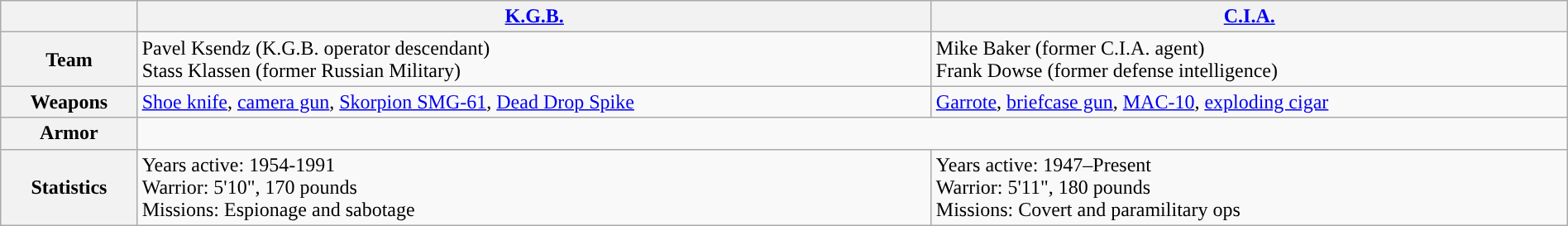<table class="wikitable unsortable" ; style="width: 100%">
<tr>
<th></th>
<th><strong><a href='#'>K.G.B.</a></strong></th>
<th><strong><a href='#'>C.I.A.</a></strong></th>
</tr>
<tr>
<th>Team</th>
<td>Pavel Ksendz (K.G.B. operator descendant)<br>Stass Klassen (former Russian Military)</td>
<td>Mike Baker (former C.I.A. agent)<br>Frank Dowse (former defense intelligence)</td>
</tr>
<tr>
<th>Weapons</th>
<td><a href='#'>Shoe knife</a>, <a href='#'>camera gun</a>, <a href='#'>Skorpion SMG-61</a>, <a href='#'>Dead Drop Spike</a></td>
<td><a href='#'>Garrote</a>, <a href='#'>briefcase gun</a>, <a href='#'>MAC-10</a>, <a href='#'>exploding cigar</a></td>
</tr>
<tr>
<th>Armor</th>
<td colspan="2"></td>
</tr>
<tr>
<th>Statistics</th>
<td>Years active: 1954-1991<br>Warrior: 5'10", 170 pounds<br>Missions: Espionage and sabotage</td>
<td>Years active: 1947–Present<br>Warrior: 5'11", 180 pounds<br>Missions: Covert and paramilitary ops</td>
</tr>
</table>
